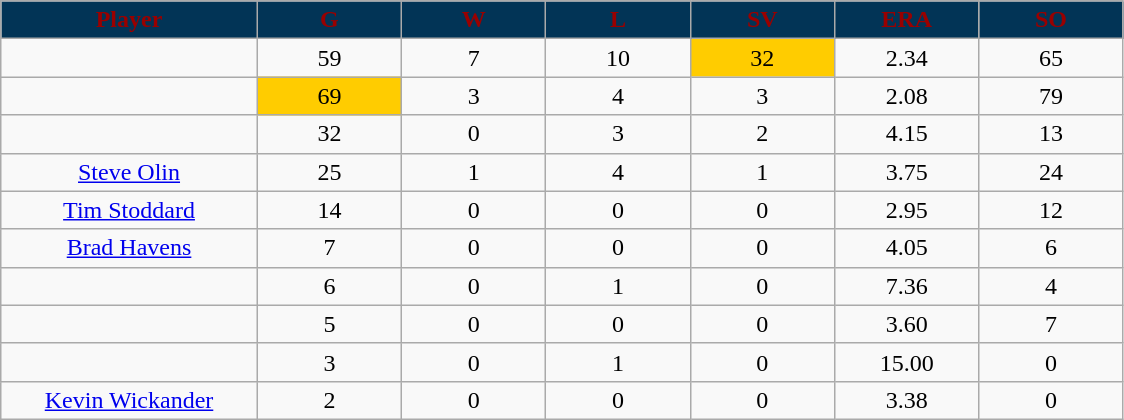<table class="wikitable sortable">
<tr>
<th style="background:#023456;color:#990000;"  width="16%">Player</th>
<th style="background:#023456;color:#990000;"  width="9%">G</th>
<th style="background:#023456;color:#990000;"  width="9%">W</th>
<th style="background:#023456;color:#990000;"  width="9%">L</th>
<th style="background:#023456;color:#990000;"  width="9%">SV</th>
<th style="background:#023456;color:#990000;"  width="9%">ERA</th>
<th style="background:#023456;color:#990000;"  width="9%">SO</th>
</tr>
<tr align="center">
<td></td>
<td>59</td>
<td>7</td>
<td>10</td>
<td bgcolor="FFCC00">32</td>
<td>2.34</td>
<td>65</td>
</tr>
<tr align="center">
<td></td>
<td bgcolor="FFCC00">69</td>
<td>3</td>
<td>4</td>
<td>3</td>
<td>2.08</td>
<td>79</td>
</tr>
<tr align="center">
<td></td>
<td>32</td>
<td>0</td>
<td>3</td>
<td>2</td>
<td>4.15</td>
<td>13</td>
</tr>
<tr align="center">
<td><a href='#'>Steve Olin</a></td>
<td>25</td>
<td>1</td>
<td>4</td>
<td>1</td>
<td>3.75</td>
<td>24</td>
</tr>
<tr align=center>
<td><a href='#'>Tim Stoddard</a></td>
<td>14</td>
<td>0</td>
<td>0</td>
<td>0</td>
<td>2.95</td>
<td>12</td>
</tr>
<tr align=center>
<td><a href='#'>Brad Havens</a></td>
<td>7</td>
<td>0</td>
<td>0</td>
<td>0</td>
<td>4.05</td>
<td>6</td>
</tr>
<tr align=center>
<td></td>
<td>6</td>
<td>0</td>
<td>1</td>
<td>0</td>
<td>7.36</td>
<td>4</td>
</tr>
<tr align="center">
<td></td>
<td>5</td>
<td>0</td>
<td>0</td>
<td>0</td>
<td>3.60</td>
<td>7</td>
</tr>
<tr align="center">
<td></td>
<td>3</td>
<td>0</td>
<td>1</td>
<td>0</td>
<td>15.00</td>
<td>0</td>
</tr>
<tr align="center">
<td><a href='#'>Kevin Wickander</a></td>
<td>2</td>
<td>0</td>
<td>0</td>
<td>0</td>
<td>3.38</td>
<td>0</td>
</tr>
</table>
